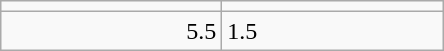<table class="wikitable">
<tr>
<td align=center width=140></td>
<td align=center width=140></td>
</tr>
<tr>
<td align=right>5.5</td>
<td>1.5</td>
</tr>
</table>
